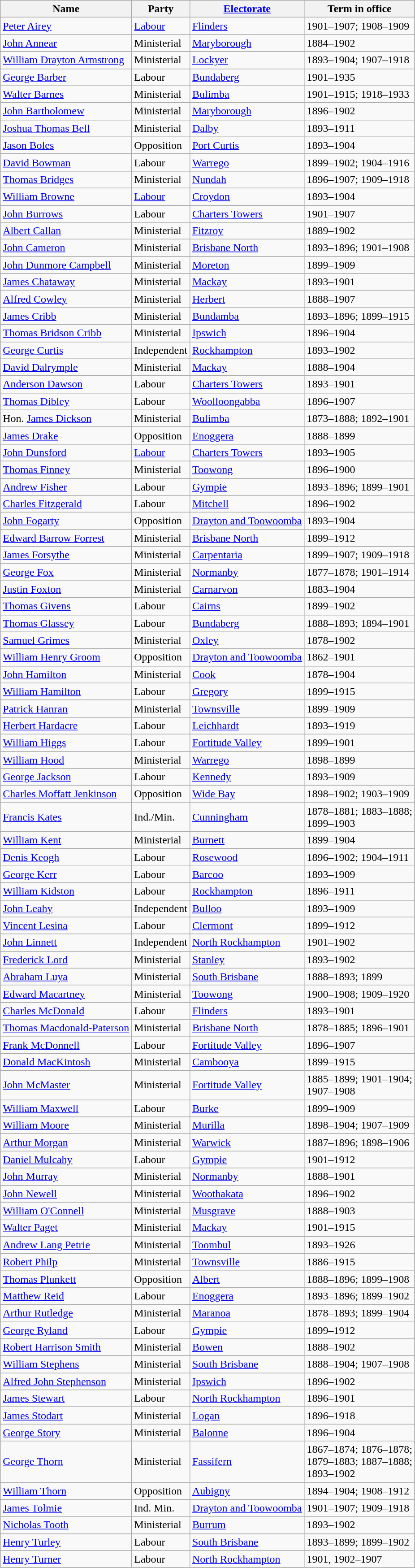<table class="wikitable sortable">
<tr>
<th>Name</th>
<th>Party</th>
<th><a href='#'>Electorate</a></th>
<th>Term in office</th>
</tr>
<tr>
<td><a href='#'>Peter Airey</a></td>
<td><a href='#'>Labour</a></td>
<td><a href='#'>Flinders</a></td>
<td>1901–1907; 1908–1909</td>
</tr>
<tr>
<td><a href='#'>John Annear</a></td>
<td>Ministerial</td>
<td><a href='#'>Maryborough</a></td>
<td>1884–1902</td>
</tr>
<tr>
<td><a href='#'>William Drayton Armstrong</a></td>
<td>Ministerial</td>
<td><a href='#'>Lockyer</a></td>
<td>1893–1904; 1907–1918</td>
</tr>
<tr>
<td><a href='#'>George Barber</a></td>
<td>Labour</td>
<td><a href='#'>Bundaberg</a></td>
<td>1901–1935</td>
</tr>
<tr>
<td><a href='#'>Walter Barnes</a></td>
<td>Ministerial</td>
<td><a href='#'>Bulimba</a></td>
<td>1901–1915; 1918–1933</td>
</tr>
<tr>
<td><a href='#'>John Bartholomew</a></td>
<td>Ministerial</td>
<td><a href='#'>Maryborough</a></td>
<td>1896–1902</td>
</tr>
<tr>
<td><a href='#'>Joshua Thomas Bell</a></td>
<td>Ministerial</td>
<td><a href='#'>Dalby</a></td>
<td>1893–1911</td>
</tr>
<tr>
<td><a href='#'>Jason Boles</a></td>
<td>Opposition</td>
<td><a href='#'>Port Curtis</a></td>
<td>1893–1904</td>
</tr>
<tr>
<td><a href='#'>David Bowman</a></td>
<td>Labour</td>
<td><a href='#'>Warrego</a></td>
<td>1899–1902; 1904–1916</td>
</tr>
<tr>
<td><a href='#'>Thomas Bridges</a></td>
<td>Ministerial</td>
<td><a href='#'>Nundah</a></td>
<td>1896–1907; 1909–1918</td>
</tr>
<tr>
<td><a href='#'>William Browne</a></td>
<td><a href='#'>Labour</a></td>
<td><a href='#'>Croydon</a></td>
<td>1893–1904</td>
</tr>
<tr>
<td><a href='#'>John Burrows</a></td>
<td>Labour</td>
<td><a href='#'>Charters Towers</a></td>
<td>1901–1907</td>
</tr>
<tr>
<td><a href='#'>Albert Callan</a></td>
<td>Ministerial</td>
<td><a href='#'>Fitzroy</a></td>
<td>1889–1902</td>
</tr>
<tr>
<td><a href='#'>John Cameron</a></td>
<td>Ministerial</td>
<td><a href='#'>Brisbane North</a></td>
<td>1893–1896; 1901–1908</td>
</tr>
<tr>
<td><a href='#'>John Dunmore Campbell</a></td>
<td>Ministerial</td>
<td><a href='#'>Moreton</a></td>
<td>1899–1909</td>
</tr>
<tr>
<td><a href='#'>James Chataway</a></td>
<td>Ministerial</td>
<td><a href='#'>Mackay</a></td>
<td>1893–1901</td>
</tr>
<tr>
<td><a href='#'>Alfred Cowley</a></td>
<td>Ministerial</td>
<td><a href='#'>Herbert</a></td>
<td>1888–1907</td>
</tr>
<tr>
<td><a href='#'>James Cribb</a></td>
<td>Ministerial</td>
<td><a href='#'>Bundamba</a></td>
<td>1893–1896; 1899–1915</td>
</tr>
<tr>
<td><a href='#'>Thomas Bridson Cribb</a></td>
<td>Ministerial</td>
<td><a href='#'>Ipswich</a></td>
<td>1896–1904</td>
</tr>
<tr>
<td><a href='#'>George Curtis</a></td>
<td>Independent</td>
<td><a href='#'>Rockhampton</a></td>
<td>1893–1902</td>
</tr>
<tr>
<td><a href='#'>David Dalrymple</a></td>
<td>Ministerial</td>
<td><a href='#'>Mackay</a></td>
<td>1888–1904</td>
</tr>
<tr>
<td><a href='#'>Anderson Dawson</a></td>
<td>Labour</td>
<td><a href='#'>Charters Towers</a></td>
<td>1893–1901</td>
</tr>
<tr>
<td><a href='#'>Thomas Dibley</a></td>
<td>Labour</td>
<td><a href='#'>Woolloongabba</a></td>
<td>1896–1907</td>
</tr>
<tr>
<td>Hon. <a href='#'>James Dickson</a></td>
<td>Ministerial</td>
<td><a href='#'>Bulimba</a></td>
<td>1873–1888; 1892–1901</td>
</tr>
<tr>
<td><a href='#'>James Drake</a></td>
<td>Opposition</td>
<td><a href='#'>Enoggera</a></td>
<td>1888–1899</td>
</tr>
<tr>
<td><a href='#'>John Dunsford</a></td>
<td><a href='#'>Labour</a></td>
<td><a href='#'>Charters Towers</a></td>
<td>1893–1905</td>
</tr>
<tr>
<td><a href='#'>Thomas Finney</a></td>
<td>Ministerial</td>
<td><a href='#'>Toowong</a></td>
<td>1896–1900</td>
</tr>
<tr>
<td><a href='#'>Andrew Fisher</a></td>
<td>Labour</td>
<td><a href='#'>Gympie</a></td>
<td>1893–1896; 1899–1901</td>
</tr>
<tr>
<td><a href='#'>Charles Fitzgerald</a></td>
<td>Labour</td>
<td><a href='#'>Mitchell</a></td>
<td>1896–1902</td>
</tr>
<tr>
<td><a href='#'>John Fogarty</a></td>
<td>Opposition</td>
<td><a href='#'>Drayton and Toowoomba</a></td>
<td>1893–1904</td>
</tr>
<tr>
<td><a href='#'>Edward Barrow Forrest</a></td>
<td>Ministerial</td>
<td><a href='#'>Brisbane North</a></td>
<td>1899–1912</td>
</tr>
<tr>
<td><a href='#'>James Forsythe</a></td>
<td>Ministerial</td>
<td><a href='#'>Carpentaria</a></td>
<td>1899–1907; 1909–1918</td>
</tr>
<tr>
<td><a href='#'>George Fox</a></td>
<td>Ministerial</td>
<td><a href='#'>Normanby</a></td>
<td>1877–1878; 1901–1914</td>
</tr>
<tr>
<td><a href='#'>Justin Foxton</a></td>
<td>Ministerial</td>
<td><a href='#'>Carnarvon</a></td>
<td>1883–1904</td>
</tr>
<tr>
<td><a href='#'>Thomas Givens</a></td>
<td>Labour</td>
<td><a href='#'>Cairns</a></td>
<td>1899–1902</td>
</tr>
<tr>
<td><a href='#'>Thomas Glassey</a></td>
<td>Labour</td>
<td><a href='#'>Bundaberg</a></td>
<td>1888–1893; 1894–1901</td>
</tr>
<tr>
<td><a href='#'>Samuel Grimes</a></td>
<td>Ministerial</td>
<td><a href='#'>Oxley</a></td>
<td>1878–1902</td>
</tr>
<tr>
<td><a href='#'>William Henry Groom</a></td>
<td>Opposition</td>
<td><a href='#'>Drayton and Toowoomba</a></td>
<td>1862–1901</td>
</tr>
<tr>
<td><a href='#'>John Hamilton</a></td>
<td>Ministerial</td>
<td><a href='#'>Cook</a></td>
<td>1878–1904</td>
</tr>
<tr>
<td><a href='#'>William Hamilton</a></td>
<td>Labour</td>
<td><a href='#'>Gregory</a></td>
<td>1899–1915</td>
</tr>
<tr>
<td><a href='#'>Patrick Hanran</a></td>
<td>Ministerial</td>
<td><a href='#'>Townsville</a></td>
<td>1899–1909</td>
</tr>
<tr>
<td><a href='#'>Herbert Hardacre</a></td>
<td>Labour</td>
<td><a href='#'>Leichhardt</a></td>
<td>1893–1919</td>
</tr>
<tr>
<td><a href='#'>William Higgs</a></td>
<td>Labour</td>
<td><a href='#'>Fortitude Valley</a></td>
<td>1899–1901</td>
</tr>
<tr>
<td><a href='#'>William Hood</a></td>
<td>Ministerial</td>
<td><a href='#'>Warrego</a></td>
<td>1898–1899</td>
</tr>
<tr>
<td><a href='#'>George Jackson</a></td>
<td>Labour</td>
<td><a href='#'>Kennedy</a></td>
<td>1893–1909</td>
</tr>
<tr>
<td><a href='#'>Charles Moffatt Jenkinson</a></td>
<td>Opposition</td>
<td><a href='#'>Wide Bay</a></td>
<td>1898–1902; 1903–1909</td>
</tr>
<tr>
<td><a href='#'>Francis Kates</a></td>
<td>Ind./Min.</td>
<td><a href='#'>Cunningham</a></td>
<td>1878–1881; 1883–1888;<br>1899–1903</td>
</tr>
<tr>
<td><a href='#'>William Kent</a></td>
<td>Ministerial</td>
<td><a href='#'>Burnett</a></td>
<td>1899–1904</td>
</tr>
<tr>
<td><a href='#'>Denis Keogh</a></td>
<td>Labour</td>
<td><a href='#'>Rosewood</a></td>
<td>1896–1902; 1904–1911</td>
</tr>
<tr>
<td><a href='#'>George Kerr</a></td>
<td>Labour</td>
<td><a href='#'>Barcoo</a></td>
<td>1893–1909</td>
</tr>
<tr>
<td><a href='#'>William Kidston</a></td>
<td>Labour</td>
<td><a href='#'>Rockhampton</a></td>
<td>1896–1911</td>
</tr>
<tr>
<td><a href='#'>John Leahy</a></td>
<td>Independent</td>
<td><a href='#'>Bulloo</a></td>
<td>1893–1909</td>
</tr>
<tr>
<td><a href='#'>Vincent Lesina</a></td>
<td>Labour</td>
<td><a href='#'>Clermont</a></td>
<td>1899–1912</td>
</tr>
<tr>
<td><a href='#'>John Linnett</a></td>
<td>Independent</td>
<td><a href='#'>North Rockhampton</a></td>
<td>1901–1902</td>
</tr>
<tr>
<td><a href='#'>Frederick Lord</a></td>
<td>Ministerial</td>
<td><a href='#'>Stanley</a></td>
<td>1893–1902</td>
</tr>
<tr>
<td><a href='#'>Abraham Luya</a></td>
<td>Ministerial</td>
<td><a href='#'>South Brisbane</a></td>
<td>1888–1893; 1899</td>
</tr>
<tr>
<td><a href='#'>Edward Macartney</a></td>
<td>Ministerial</td>
<td><a href='#'>Toowong</a></td>
<td>1900–1908; 1909–1920</td>
</tr>
<tr>
<td><a href='#'>Charles McDonald</a></td>
<td>Labour</td>
<td><a href='#'>Flinders</a></td>
<td>1893–1901</td>
</tr>
<tr>
<td><a href='#'>Thomas Macdonald-Paterson</a></td>
<td>Ministerial</td>
<td><a href='#'>Brisbane North</a></td>
<td>1878–1885; 1896–1901</td>
</tr>
<tr>
<td><a href='#'>Frank McDonnell</a></td>
<td>Labour</td>
<td><a href='#'>Fortitude Valley</a></td>
<td>1896–1907</td>
</tr>
<tr>
<td><a href='#'>Donald MacKintosh</a></td>
<td>Ministerial</td>
<td><a href='#'>Cambooya</a></td>
<td>1899–1915</td>
</tr>
<tr>
<td><a href='#'>John McMaster</a></td>
<td>Ministerial</td>
<td><a href='#'>Fortitude Valley</a></td>
<td>1885–1899; 1901–1904;<br>1907–1908</td>
</tr>
<tr>
<td><a href='#'>William Maxwell</a></td>
<td>Labour</td>
<td><a href='#'>Burke</a></td>
<td>1899–1909</td>
</tr>
<tr>
<td><a href='#'>William Moore</a></td>
<td>Ministerial</td>
<td><a href='#'>Murilla</a></td>
<td>1898–1904; 1907–1909</td>
</tr>
<tr>
<td><a href='#'>Arthur Morgan</a></td>
<td>Ministerial</td>
<td><a href='#'>Warwick</a></td>
<td>1887–1896; 1898–1906</td>
</tr>
<tr>
<td><a href='#'>Daniel Mulcahy</a></td>
<td>Labour</td>
<td><a href='#'>Gympie</a></td>
<td>1901–1912</td>
</tr>
<tr>
<td><a href='#'>John Murray</a></td>
<td>Ministerial</td>
<td><a href='#'>Normanby</a></td>
<td>1888–1901</td>
</tr>
<tr>
<td><a href='#'>John Newell</a></td>
<td>Ministerial</td>
<td><a href='#'>Woothakata</a></td>
<td>1896–1902</td>
</tr>
<tr>
<td><a href='#'>William O'Connell</a></td>
<td>Ministerial</td>
<td><a href='#'>Musgrave</a></td>
<td>1888–1903</td>
</tr>
<tr>
<td><a href='#'>Walter Paget</a></td>
<td>Ministerial</td>
<td><a href='#'>Mackay</a></td>
<td>1901–1915</td>
</tr>
<tr>
<td><a href='#'>Andrew Lang Petrie</a></td>
<td>Ministerial</td>
<td><a href='#'>Toombul</a></td>
<td>1893–1926</td>
</tr>
<tr>
<td><a href='#'>Robert Philp</a></td>
<td>Ministerial</td>
<td><a href='#'>Townsville</a></td>
<td>1886–1915</td>
</tr>
<tr>
<td><a href='#'>Thomas Plunkett</a></td>
<td>Opposition</td>
<td><a href='#'>Albert</a></td>
<td>1888–1896; 1899–1908</td>
</tr>
<tr>
<td><a href='#'>Matthew Reid</a></td>
<td>Labour</td>
<td><a href='#'>Enoggera</a></td>
<td>1893–1896; 1899–1902</td>
</tr>
<tr>
<td><a href='#'>Arthur Rutledge</a></td>
<td>Ministerial</td>
<td><a href='#'>Maranoa</a></td>
<td>1878–1893; 1899–1904</td>
</tr>
<tr>
<td><a href='#'>George Ryland</a></td>
<td>Labour</td>
<td><a href='#'>Gympie</a></td>
<td>1899–1912</td>
</tr>
<tr>
<td><a href='#'>Robert Harrison Smith</a></td>
<td>Ministerial</td>
<td><a href='#'>Bowen</a></td>
<td>1888–1902</td>
</tr>
<tr>
<td><a href='#'>William Stephens</a></td>
<td>Ministerial</td>
<td><a href='#'>South Brisbane</a></td>
<td>1888–1904; 1907–1908</td>
</tr>
<tr>
<td><a href='#'>Alfred John Stephenson</a></td>
<td>Ministerial</td>
<td><a href='#'>Ipswich</a></td>
<td>1896–1902</td>
</tr>
<tr>
<td><a href='#'>James Stewart</a></td>
<td>Labour</td>
<td><a href='#'>North Rockhampton</a></td>
<td>1896–1901</td>
</tr>
<tr>
<td><a href='#'>James Stodart</a></td>
<td>Ministerial</td>
<td><a href='#'>Logan</a></td>
<td>1896–1918</td>
</tr>
<tr>
<td><a href='#'>George Story</a></td>
<td>Ministerial</td>
<td><a href='#'>Balonne</a></td>
<td>1896–1904</td>
</tr>
<tr>
<td><a href='#'>George Thorn</a></td>
<td>Ministerial</td>
<td><a href='#'>Fassifern</a></td>
<td>1867–1874; 1876–1878;<br>1879–1883; 1887–1888;<br>1893–1902</td>
</tr>
<tr>
<td><a href='#'>William Thorn</a></td>
<td>Opposition</td>
<td><a href='#'>Aubigny</a></td>
<td>1894–1904; 1908–1912</td>
</tr>
<tr>
<td><a href='#'>James Tolmie</a></td>
<td>Ind. Min.</td>
<td><a href='#'>Drayton and Toowoomba</a></td>
<td>1901–1907; 1909–1918</td>
</tr>
<tr>
<td><a href='#'>Nicholas Tooth</a></td>
<td>Ministerial</td>
<td><a href='#'>Burrum</a></td>
<td>1893–1902</td>
</tr>
<tr>
<td><a href='#'>Henry Turley</a></td>
<td>Labour</td>
<td><a href='#'>South Brisbane</a></td>
<td>1893–1899; 1899–1902</td>
</tr>
<tr>
<td><a href='#'>Henry Turner</a></td>
<td>Labour</td>
<td><a href='#'>North Rockhampton</a></td>
<td>1901, 1902–1907</td>
</tr>
</table>
